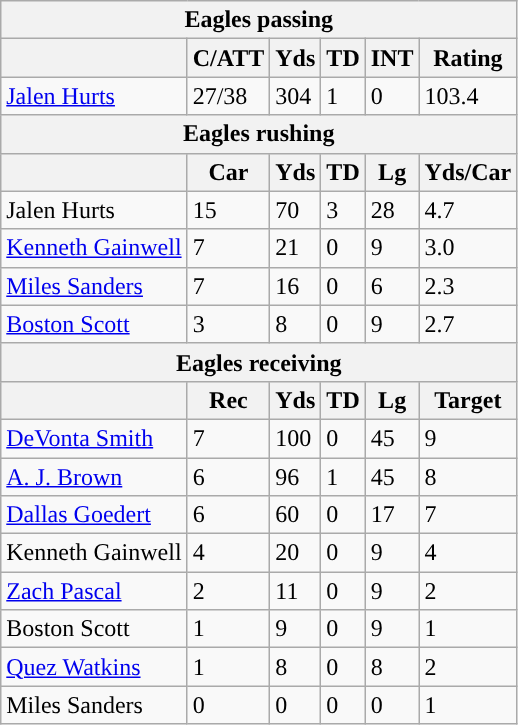<table class="wikitable plainrowheaders">
<tr>
<th colspan="6">Eagles passing</th>
</tr>
<tr>
<th scope="col"></th>
<th scope="col">C/ATT</th>
<th scope="col">Yds</th>
<th scope="col">TD</th>
<th scope="col">INT</th>
<th scope="col">Rating</th>
</tr>
<tr>
<td><a href='#'>Jalen Hurts</a></td>
<td>27/38</td>
<td>304</td>
<td>1</td>
<td>0</td>
<td>103.4</td>
</tr>
<tr>
<th colspan="6">Eagles rushing</th>
</tr>
<tr>
<th scope="col"></th>
<th scope="col">Car</th>
<th scope="col">Yds</th>
<th scope="col">TD</th>
<th scope="col">Lg</th>
<th scope="col">Yds/Car</th>
</tr>
<tr>
<td>Jalen Hurts</td>
<td>15</td>
<td>70</td>
<td>3</td>
<td>28</td>
<td>4.7</td>
</tr>
<tr>
<td><a href='#'>Kenneth Gainwell</a></td>
<td>7</td>
<td>21</td>
<td>0</td>
<td>9</td>
<td>3.0</td>
</tr>
<tr>
<td><a href='#'>Miles Sanders</a></td>
<td>7</td>
<td>16</td>
<td>0</td>
<td>6</td>
<td>2.3</td>
</tr>
<tr>
<td><a href='#'>Boston Scott</a></td>
<td>3</td>
<td>8</td>
<td>0</td>
<td>9</td>
<td>2.7</td>
</tr>
<tr>
<th colspan="6">Eagles receiving</th>
</tr>
<tr>
<th scope="col"></th>
<th scope="col">Rec</th>
<th scope="col">Yds</th>
<th scope="col">TD</th>
<th scope="col">Lg</th>
<th scope="col">Target</th>
</tr>
<tr>
<td><a href='#'>DeVonta Smith</a></td>
<td>7</td>
<td>100</td>
<td>0</td>
<td>45</td>
<td>9</td>
</tr>
<tr>
<td><a href='#'>A. J. Brown</a></td>
<td>6</td>
<td>96</td>
<td>1</td>
<td>45</td>
<td>8</td>
</tr>
<tr>
<td><a href='#'>Dallas Goedert</a></td>
<td>6</td>
<td>60</td>
<td>0</td>
<td>17</td>
<td>7</td>
</tr>
<tr>
<td>Kenneth Gainwell</td>
<td>4</td>
<td>20</td>
<td>0</td>
<td>9</td>
<td>4</td>
</tr>
<tr>
<td><a href='#'>Zach Pascal</a></td>
<td>2</td>
<td>11</td>
<td>0</td>
<td>9</td>
<td>2</td>
</tr>
<tr>
<td>Boston Scott</td>
<td>1</td>
<td>9</td>
<td>0</td>
<td>9</td>
<td>1</td>
</tr>
<tr>
<td><a href='#'>Quez Watkins</a></td>
<td>1</td>
<td>8</td>
<td>0</td>
<td>8</td>
<td>2</td>
</tr>
<tr>
<td>Miles Sanders</td>
<td>0</td>
<td>0</td>
<td>0</td>
<td>0</td>
<td>1</td>
</tr>
</table>
